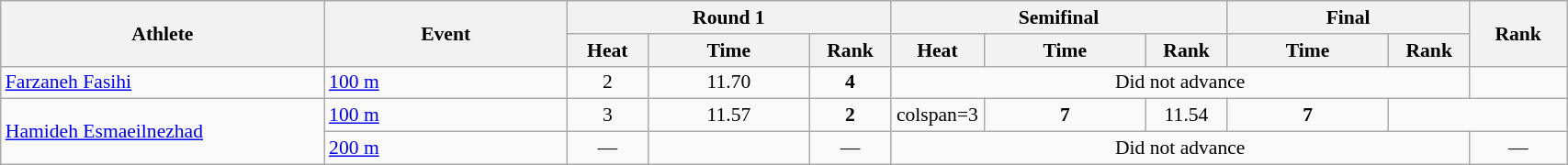<table class="wikitable" width="90%" style="text-align:center; font-size:90%">
<tr>
<th rowspan="2" width="20%">Athlete</th>
<th rowspan="2" width="15%">Event</th>
<th colspan="3" width="20%">Round 1</th>
<th colspan="3" width="20%">Semifinal</th>
<th colspan="2" width="15%">Final</th>
<th rowspan="2" width="6%">Rank</th>
</tr>
<tr>
<th width="5%">Heat</th>
<th width="10%">Time</th>
<th>Rank</th>
<th width="5%">Heat</th>
<th width="10%">Time</th>
<th>Rank</th>
<th width="10%">Time</th>
<th>Rank</th>
</tr>
<tr>
<td align="left"><a href='#'>Farzaneh Fasihi</a></td>
<td align="left"><a href='#'>100 m</a></td>
<td>2</td>
<td>11.70</td>
<td><strong>4</strong></td>
<td colspan=5>Did not advance</td>
<td></td>
</tr>
<tr>
<td rowspan=2 align="left"><a href='#'>Hamideh Esmaeilnezhad</a></td>
<td align="left"><a href='#'>100 m</a></td>
<td>3</td>
<td>11.57</td>
<td><strong>2</strong> <strong></strong></td>
<td>colspan=3 </td>
<td><strong>7</strong></td>
<td>11.54</td>
<td><strong>7</strong></td>
</tr>
<tr>
<td align="left"><a href='#'>200 m</a></td>
<td>—</td>
<td></td>
<td>—</td>
<td colspan=5>Did not advance</td>
<td>—</td>
</tr>
</table>
